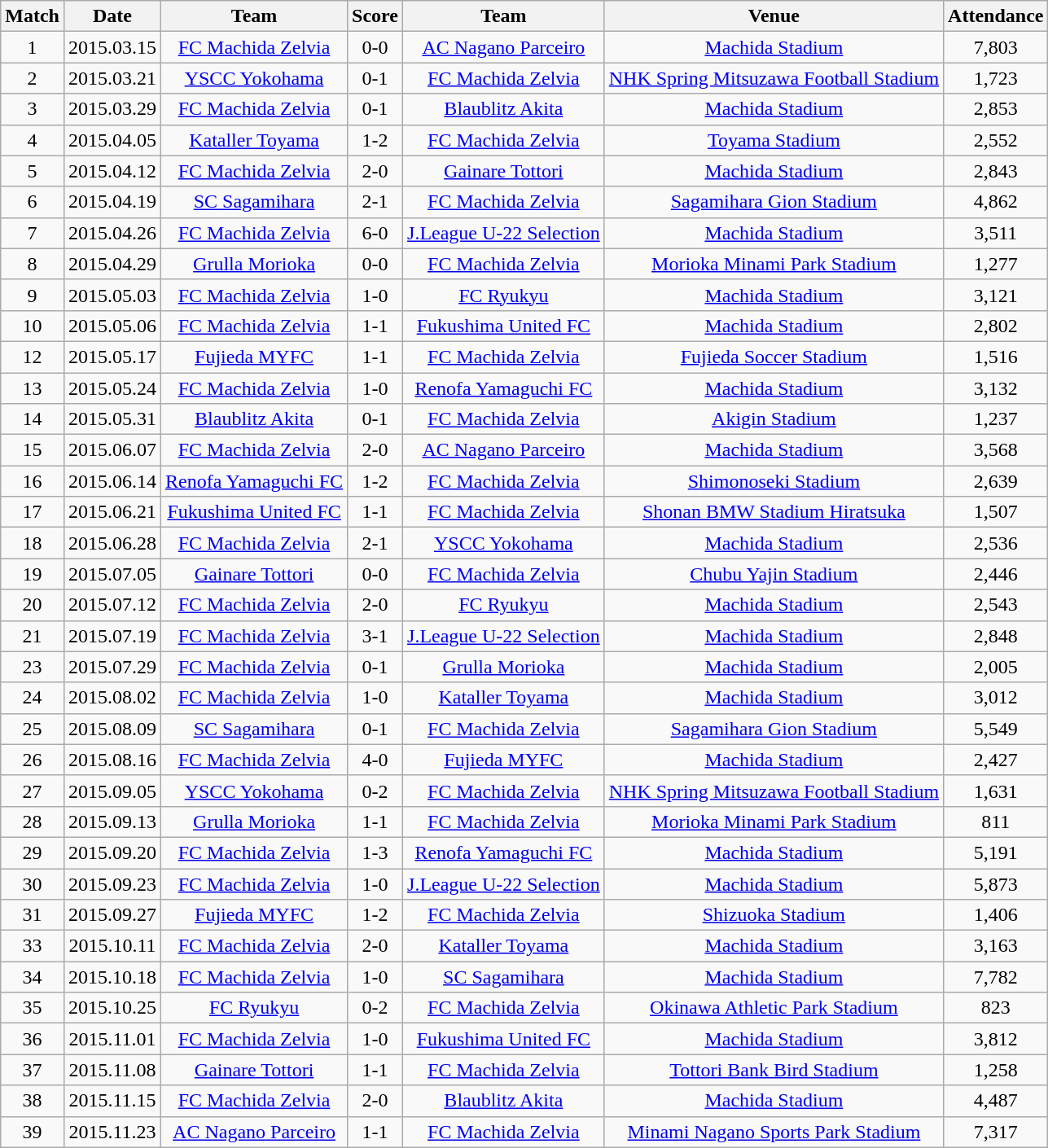<table class="wikitable" style="text-align:center;">
<tr>
<th>Match</th>
<th>Date</th>
<th>Team</th>
<th>Score</th>
<th>Team</th>
<th>Venue</th>
<th>Attendance</th>
</tr>
<tr>
<td>1</td>
<td>2015.03.15</td>
<td><a href='#'>FC Machida Zelvia</a></td>
<td>0-0</td>
<td><a href='#'>AC Nagano Parceiro</a></td>
<td><a href='#'>Machida Stadium</a></td>
<td>7,803</td>
</tr>
<tr>
<td>2</td>
<td>2015.03.21</td>
<td><a href='#'>YSCC Yokohama</a></td>
<td>0-1</td>
<td><a href='#'>FC Machida Zelvia</a></td>
<td><a href='#'>NHK Spring Mitsuzawa Football Stadium</a></td>
<td>1,723</td>
</tr>
<tr>
<td>3</td>
<td>2015.03.29</td>
<td><a href='#'>FC Machida Zelvia</a></td>
<td>0-1</td>
<td><a href='#'>Blaublitz Akita</a></td>
<td><a href='#'>Machida Stadium</a></td>
<td>2,853</td>
</tr>
<tr>
<td>4</td>
<td>2015.04.05</td>
<td><a href='#'>Kataller Toyama</a></td>
<td>1-2</td>
<td><a href='#'>FC Machida Zelvia</a></td>
<td><a href='#'>Toyama Stadium</a></td>
<td>2,552</td>
</tr>
<tr>
<td>5</td>
<td>2015.04.12</td>
<td><a href='#'>FC Machida Zelvia</a></td>
<td>2-0</td>
<td><a href='#'>Gainare Tottori</a></td>
<td><a href='#'>Machida Stadium</a></td>
<td>2,843</td>
</tr>
<tr>
<td>6</td>
<td>2015.04.19</td>
<td><a href='#'>SC Sagamihara</a></td>
<td>2-1</td>
<td><a href='#'>FC Machida Zelvia</a></td>
<td><a href='#'>Sagamihara Gion Stadium</a></td>
<td>4,862</td>
</tr>
<tr>
<td>7</td>
<td>2015.04.26</td>
<td><a href='#'>FC Machida Zelvia</a></td>
<td>6-0</td>
<td><a href='#'>J.League U-22 Selection</a></td>
<td><a href='#'>Machida Stadium</a></td>
<td>3,511</td>
</tr>
<tr>
<td>8</td>
<td>2015.04.29</td>
<td><a href='#'>Grulla Morioka</a></td>
<td>0-0</td>
<td><a href='#'>FC Machida Zelvia</a></td>
<td><a href='#'>Morioka Minami Park Stadium</a></td>
<td>1,277</td>
</tr>
<tr>
<td>9</td>
<td>2015.05.03</td>
<td><a href='#'>FC Machida Zelvia</a></td>
<td>1-0</td>
<td><a href='#'>FC Ryukyu</a></td>
<td><a href='#'>Machida Stadium</a></td>
<td>3,121</td>
</tr>
<tr>
<td>10</td>
<td>2015.05.06</td>
<td><a href='#'>FC Machida Zelvia</a></td>
<td>1-1</td>
<td><a href='#'>Fukushima United FC</a></td>
<td><a href='#'>Machida Stadium</a></td>
<td>2,802</td>
</tr>
<tr>
<td>12</td>
<td>2015.05.17</td>
<td><a href='#'>Fujieda MYFC</a></td>
<td>1-1</td>
<td><a href='#'>FC Machida Zelvia</a></td>
<td><a href='#'>Fujieda Soccer Stadium</a></td>
<td>1,516</td>
</tr>
<tr>
<td>13</td>
<td>2015.05.24</td>
<td><a href='#'>FC Machida Zelvia</a></td>
<td>1-0</td>
<td><a href='#'>Renofa Yamaguchi FC</a></td>
<td><a href='#'>Machida Stadium</a></td>
<td>3,132</td>
</tr>
<tr>
<td>14</td>
<td>2015.05.31</td>
<td><a href='#'>Blaublitz Akita</a></td>
<td>0-1</td>
<td><a href='#'>FC Machida Zelvia</a></td>
<td><a href='#'>Akigin Stadium</a></td>
<td>1,237</td>
</tr>
<tr>
<td>15</td>
<td>2015.06.07</td>
<td><a href='#'>FC Machida Zelvia</a></td>
<td>2-0</td>
<td><a href='#'>AC Nagano Parceiro</a></td>
<td><a href='#'>Machida Stadium</a></td>
<td>3,568</td>
</tr>
<tr>
<td>16</td>
<td>2015.06.14</td>
<td><a href='#'>Renofa Yamaguchi FC</a></td>
<td>1-2</td>
<td><a href='#'>FC Machida Zelvia</a></td>
<td><a href='#'>Shimonoseki Stadium</a></td>
<td>2,639</td>
</tr>
<tr>
<td>17</td>
<td>2015.06.21</td>
<td><a href='#'>Fukushima United FC</a></td>
<td>1-1</td>
<td><a href='#'>FC Machida Zelvia</a></td>
<td><a href='#'>Shonan BMW Stadium Hiratsuka</a></td>
<td>1,507</td>
</tr>
<tr>
<td>18</td>
<td>2015.06.28</td>
<td><a href='#'>FC Machida Zelvia</a></td>
<td>2-1</td>
<td><a href='#'>YSCC Yokohama</a></td>
<td><a href='#'>Machida Stadium</a></td>
<td>2,536</td>
</tr>
<tr>
<td>19</td>
<td>2015.07.05</td>
<td><a href='#'>Gainare Tottori</a></td>
<td>0-0</td>
<td><a href='#'>FC Machida Zelvia</a></td>
<td><a href='#'>Chubu Yajin Stadium</a></td>
<td>2,446</td>
</tr>
<tr>
<td>20</td>
<td>2015.07.12</td>
<td><a href='#'>FC Machida Zelvia</a></td>
<td>2-0</td>
<td><a href='#'>FC Ryukyu</a></td>
<td><a href='#'>Machida Stadium</a></td>
<td>2,543</td>
</tr>
<tr>
<td>21</td>
<td>2015.07.19</td>
<td><a href='#'>FC Machida Zelvia</a></td>
<td>3-1</td>
<td><a href='#'>J.League U-22 Selection</a></td>
<td><a href='#'>Machida Stadium</a></td>
<td>2,848</td>
</tr>
<tr>
<td>23</td>
<td>2015.07.29</td>
<td><a href='#'>FC Machida Zelvia</a></td>
<td>0-1</td>
<td><a href='#'>Grulla Morioka</a></td>
<td><a href='#'>Machida Stadium</a></td>
<td>2,005</td>
</tr>
<tr>
<td>24</td>
<td>2015.08.02</td>
<td><a href='#'>FC Machida Zelvia</a></td>
<td>1-0</td>
<td><a href='#'>Kataller Toyama</a></td>
<td><a href='#'>Machida Stadium</a></td>
<td>3,012</td>
</tr>
<tr>
<td>25</td>
<td>2015.08.09</td>
<td><a href='#'>SC Sagamihara</a></td>
<td>0-1</td>
<td><a href='#'>FC Machida Zelvia</a></td>
<td><a href='#'>Sagamihara Gion Stadium</a></td>
<td>5,549</td>
</tr>
<tr>
<td>26</td>
<td>2015.08.16</td>
<td><a href='#'>FC Machida Zelvia</a></td>
<td>4-0</td>
<td><a href='#'>Fujieda MYFC</a></td>
<td><a href='#'>Machida Stadium</a></td>
<td>2,427</td>
</tr>
<tr>
<td>27</td>
<td>2015.09.05</td>
<td><a href='#'>YSCC Yokohama</a></td>
<td>0-2</td>
<td><a href='#'>FC Machida Zelvia</a></td>
<td><a href='#'>NHK Spring Mitsuzawa Football Stadium</a></td>
<td>1,631</td>
</tr>
<tr>
<td>28</td>
<td>2015.09.13</td>
<td><a href='#'>Grulla Morioka</a></td>
<td>1-1</td>
<td><a href='#'>FC Machida Zelvia</a></td>
<td><a href='#'>Morioka Minami Park Stadium</a></td>
<td>811</td>
</tr>
<tr>
<td>29</td>
<td>2015.09.20</td>
<td><a href='#'>FC Machida Zelvia</a></td>
<td>1-3</td>
<td><a href='#'>Renofa Yamaguchi FC</a></td>
<td><a href='#'>Machida Stadium</a></td>
<td>5,191</td>
</tr>
<tr>
<td>30</td>
<td>2015.09.23</td>
<td><a href='#'>FC Machida Zelvia</a></td>
<td>1-0</td>
<td><a href='#'>J.League U-22 Selection</a></td>
<td><a href='#'>Machida Stadium</a></td>
<td>5,873</td>
</tr>
<tr>
<td>31</td>
<td>2015.09.27</td>
<td><a href='#'>Fujieda MYFC</a></td>
<td>1-2</td>
<td><a href='#'>FC Machida Zelvia</a></td>
<td><a href='#'>Shizuoka Stadium</a></td>
<td>1,406</td>
</tr>
<tr>
<td>33</td>
<td>2015.10.11</td>
<td><a href='#'>FC Machida Zelvia</a></td>
<td>2-0</td>
<td><a href='#'>Kataller Toyama</a></td>
<td><a href='#'>Machida Stadium</a></td>
<td>3,163</td>
</tr>
<tr>
<td>34</td>
<td>2015.10.18</td>
<td><a href='#'>FC Machida Zelvia</a></td>
<td>1-0</td>
<td><a href='#'>SC Sagamihara</a></td>
<td><a href='#'>Machida Stadium</a></td>
<td>7,782</td>
</tr>
<tr>
<td>35</td>
<td>2015.10.25</td>
<td><a href='#'>FC Ryukyu</a></td>
<td>0-2</td>
<td><a href='#'>FC Machida Zelvia</a></td>
<td><a href='#'>Okinawa Athletic Park Stadium</a></td>
<td>823</td>
</tr>
<tr>
<td>36</td>
<td>2015.11.01</td>
<td><a href='#'>FC Machida Zelvia</a></td>
<td>1-0</td>
<td><a href='#'>Fukushima United FC</a></td>
<td><a href='#'>Machida Stadium</a></td>
<td>3,812</td>
</tr>
<tr>
<td>37</td>
<td>2015.11.08</td>
<td><a href='#'>Gainare Tottori</a></td>
<td>1-1</td>
<td><a href='#'>FC Machida Zelvia</a></td>
<td><a href='#'>Tottori Bank Bird Stadium</a></td>
<td>1,258</td>
</tr>
<tr>
<td>38</td>
<td>2015.11.15</td>
<td><a href='#'>FC Machida Zelvia</a></td>
<td>2-0</td>
<td><a href='#'>Blaublitz Akita</a></td>
<td><a href='#'>Machida Stadium</a></td>
<td>4,487</td>
</tr>
<tr>
<td>39</td>
<td>2015.11.23</td>
<td><a href='#'>AC Nagano Parceiro</a></td>
<td>1-1</td>
<td><a href='#'>FC Machida Zelvia</a></td>
<td><a href='#'>Minami Nagano Sports Park Stadium</a></td>
<td>7,317</td>
</tr>
</table>
